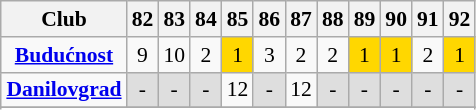<table class="wikitable sortable" style="text-align:center; font-size:90%; margin-left:1em">
<tr>
<th>Club</th>
<th>82</th>
<th>83</th>
<th>84</th>
<th>85</th>
<th>86</th>
<th>87</th>
<th>88</th>
<th>89</th>
<th>90</th>
<th>91</th>
<th>92</th>
</tr>
<tr>
<td><strong> <a href='#'>Budućnost</a> </strong></td>
<td>9</td>
<td>10</td>
<td>2</td>
<td style="background:gold">1</td>
<td>3</td>
<td>2</td>
<td>2</td>
<td style="background:gold">1</td>
<td style="background:gold">1</td>
<td>2</td>
<td style="background:gold">1</td>
</tr>
<tr>
<td><strong> <a href='#'>Danilovgrad</a> </strong></td>
<td style="background:#dedede;">-</td>
<td style="background:#dedede;">-</td>
<td style="background:#dedede;">-</td>
<td>12</td>
<td style="background:#dedede;">-</td>
<td>12</td>
<td style="background:#dedede;">-</td>
<td style="background:#dedede;">-</td>
<td style="background:#dedede;">-</td>
<td style="background:#dedede;">-</td>
<td style="background:#dedede;">-</td>
</tr>
<tr>
</tr>
<tr class="sortbottom">
</tr>
</table>
